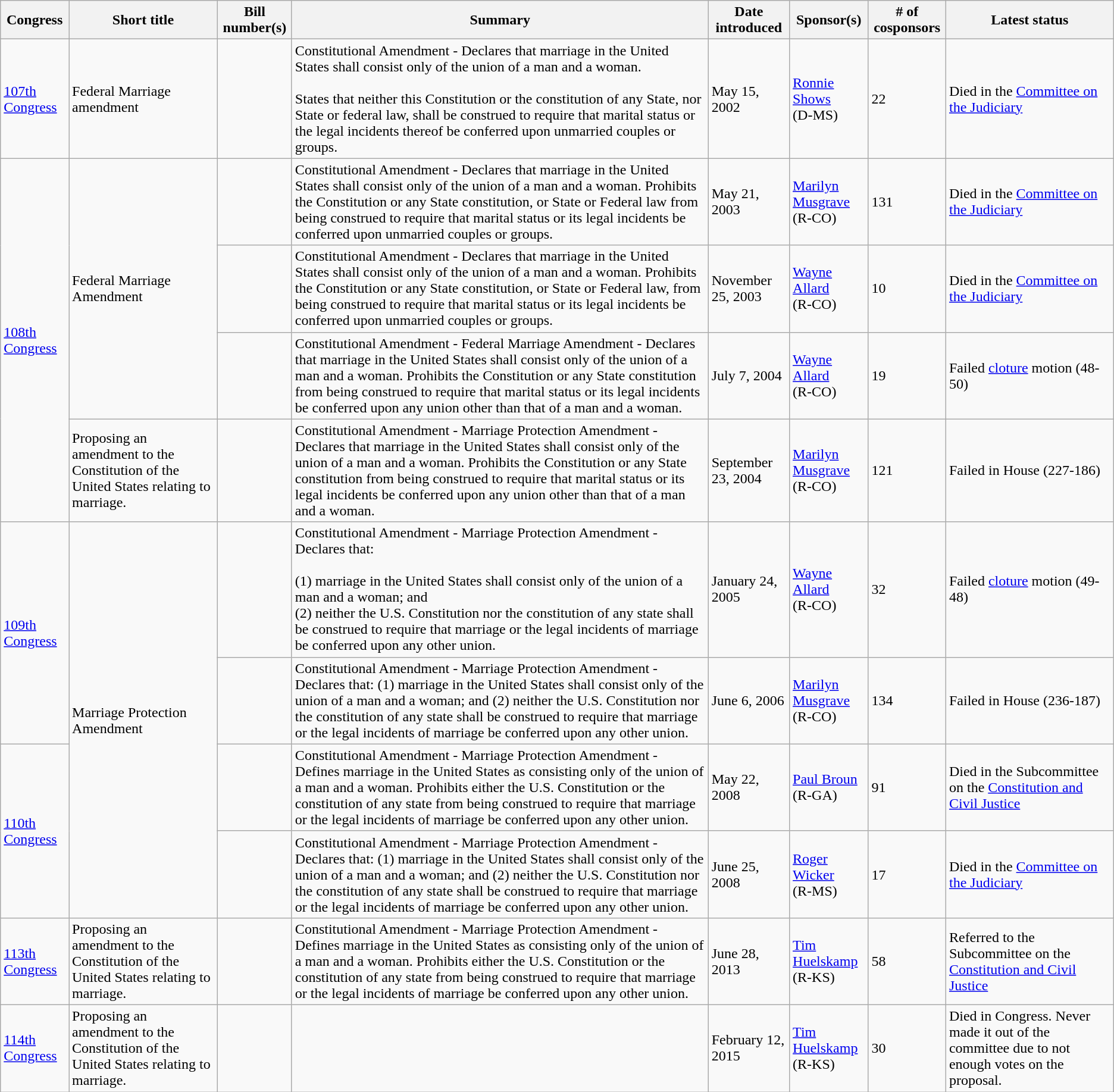<table class="wikitable">
<tr>
<th>Congress</th>
<th>Short title</th>
<th>Bill number(s)</th>
<th>Summary</th>
<th>Date introduced</th>
<th>Sponsor(s)</th>
<th># of cosponsors</th>
<th>Latest status</th>
</tr>
<tr>
<td><a href='#'>107th Congress</a></td>
<td>Federal Marriage amendment</td>
<td></td>
<td>Constitutional Amendment - Declares that marriage in the United States shall consist only of the union of a man and a woman.<br><br>States that neither this Constitution or the constitution of any State, nor State or federal law, shall be construed to require that marital status or the legal incidents thereof be conferred upon unmarried couples or groups.</td>
<td>May 15, 2002</td>
<td><a href='#'>Ronnie Shows</a><br>(D-MS)</td>
<td>22</td>
<td>Died in the <a href='#'>Committee on the Judiciary</a></td>
</tr>
<tr>
<td rowspan=4><a href='#'>108th Congress</a></td>
<td rowspan=3>Federal Marriage Amendment</td>
<td></td>
<td>Constitutional Amendment - Declares that marriage in the United States shall consist only of the union of a man and a woman. Prohibits the Constitution or any State constitution, or State or Federal law from being construed to require that marital status or its legal incidents be conferred upon unmarried couples or groups.</td>
<td>May 21, 2003</td>
<td><a href='#'>Marilyn Musgrave</a><br>(R-CO)</td>
<td>131</td>
<td>Died in the <a href='#'>Committee on the Judiciary</a></td>
</tr>
<tr>
<td> </td>
<td>Constitutional Amendment - Declares that marriage in the United States shall consist only of the union of a man and a woman. Prohibits the Constitution or any State constitution, or State or Federal law, from being construed to require that marital status or its legal incidents be conferred upon unmarried couples or groups.</td>
<td>November 25, 2003</td>
<td><a href='#'>Wayne Allard</a><br>(R-CO)</td>
<td>10</td>
<td>Died in the <a href='#'>Committee on the Judiciary</a></td>
</tr>
<tr>
<td> </td>
<td>Constitutional Amendment - Federal Marriage Amendment - Declares that marriage in the United States shall consist only of the union of a man and a woman. Prohibits the Constitution or any State constitution from being construed to require that marital status or its legal incidents be conferred upon any union other than that of a man and a woman.</td>
<td>July 7, 2004</td>
<td><a href='#'>Wayne Allard</a><br>(R-CO)</td>
<td>19</td>
<td>Failed <a href='#'>cloture</a> motion (48-50)</td>
</tr>
<tr>
<td>Proposing an amendment to the Constitution of the United States relating to marriage.</td>
<td></td>
<td>Constitutional Amendment - Marriage Protection Amendment - Declares that marriage in the United States shall consist only of the union of a man and a woman. Prohibits the Constitution or any State constitution from being construed to require that marital status or its legal incidents be conferred upon any union other than that of a man and a woman.</td>
<td>September 23, 2004</td>
<td><a href='#'>Marilyn Musgrave</a><br>(R-CO)</td>
<td>121</td>
<td>Failed in House (227-186)</td>
</tr>
<tr>
<td rowspan=2><a href='#'>109th Congress</a></td>
<td rowspan=4>Marriage Protection Amendment</td>
<td> </td>
<td>Constitutional Amendment - Marriage Protection Amendment - Declares that:<br><br>(1) marriage in the United States shall consist only of the union of a man and a woman; and<br>
(2) neither the U.S. Constitution nor the constitution of any state shall be construed to require that marriage or the legal incidents of marriage be conferred upon any other union.</td>
<td>January 24, 2005</td>
<td><a href='#'>Wayne Allard</a><br>(R-CO)</td>
<td>32</td>
<td>Failed <a href='#'>cloture</a> motion (49-48)</td>
</tr>
<tr>
<td></td>
<td>Constitutional Amendment - Marriage Protection Amendment - Declares that: (1) marriage in the United States shall consist only of the union of a man and a woman; and (2) neither the U.S. Constitution nor the constitution of any state shall be construed to require that marriage or the legal incidents of marriage be conferred upon any other union.</td>
<td>June 6, 2006</td>
<td><a href='#'>Marilyn Musgrave</a><br>(R-CO)</td>
<td>134</td>
<td>Failed in House (236-187)</td>
</tr>
<tr>
<td rowspan=2><a href='#'>110th Congress</a></td>
<td></td>
<td>Constitutional Amendment - Marriage Protection Amendment - Defines marriage in the United States as consisting only of the union of a man and a woman. Prohibits either the U.S. Constitution or the constitution of any state from being construed to require that marriage or the legal incidents of marriage be conferred upon any other union.</td>
<td>May 22, 2008</td>
<td><a href='#'>Paul Broun</a><br>(R-GA)</td>
<td>91</td>
<td>Died in the Subcommittee on the <a href='#'>Constitution and Civil Justice</a></td>
</tr>
<tr>
<td> </td>
<td>Constitutional Amendment - Marriage Protection Amendment - Declares that: (1) marriage in the United States shall consist only of the union of a man and a woman; and (2) neither the U.S. Constitution nor the constitution of any state shall be construed to require that marriage or the legal incidents of marriage be conferred upon any other union.</td>
<td>June 25, 2008</td>
<td><a href='#'>Roger Wicker</a><br>(R-MS)</td>
<td>17</td>
<td>Died in the <a href='#'>Committee on the Judiciary</a></td>
</tr>
<tr>
<td><a href='#'>113th Congress</a></td>
<td>Proposing an amendment to the Constitution of the United States relating to marriage.</td>
<td></td>
<td>Constitutional Amendment - Marriage Protection Amendment - Defines marriage in the United States as consisting only of the union of a man and a woman. Prohibits either the U.S. Constitution or the constitution of any state from being construed to require that marriage or the legal incidents of marriage be conferred upon any other union.</td>
<td>June 28, 2013</td>
<td><a href='#'>Tim Huelskamp</a><br>(R-KS)</td>
<td>58</td>
<td>Referred to the Subcommittee on the <a href='#'>Constitution and Civil Justice</a></td>
</tr>
<tr>
<td><a href='#'>114th Congress</a></td>
<td>Proposing an amendment to the Constitution of the United States relating to marriage.</td>
<td></td>
<td></td>
<td>February 12, 2015</td>
<td><a href='#'>Tim Huelskamp</a><br>(R-KS)</td>
<td>30</td>
<td>Died in Congress. Never made it out of the committee due to not enough votes on the proposal.</td>
</tr>
</table>
